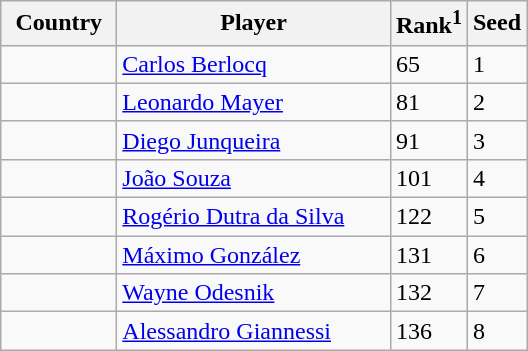<table class="sortable wikitable">
<tr>
<th width="70">Country</th>
<th width="175">Player</th>
<th>Rank<sup>1</sup></th>
<th>Seed</th>
</tr>
<tr>
<td></td>
<td><a href='#'>Carlos Berlocq</a></td>
<td>65</td>
<td>1</td>
</tr>
<tr>
<td></td>
<td><a href='#'>Leonardo Mayer</a></td>
<td>81</td>
<td>2</td>
</tr>
<tr>
<td></td>
<td><a href='#'>Diego Junqueira</a></td>
<td>91</td>
<td>3</td>
</tr>
<tr>
<td></td>
<td><a href='#'>João Souza</a></td>
<td>101</td>
<td>4</td>
</tr>
<tr>
<td></td>
<td><a href='#'>Rogério Dutra da Silva</a></td>
<td>122</td>
<td>5</td>
</tr>
<tr>
<td></td>
<td><a href='#'>Máximo González</a></td>
<td>131</td>
<td>6</td>
</tr>
<tr>
<td></td>
<td><a href='#'>Wayne Odesnik</a></td>
<td>132</td>
<td>7</td>
</tr>
<tr>
<td></td>
<td><a href='#'>Alessandro Giannessi</a></td>
<td>136</td>
<td>8</td>
</tr>
</table>
